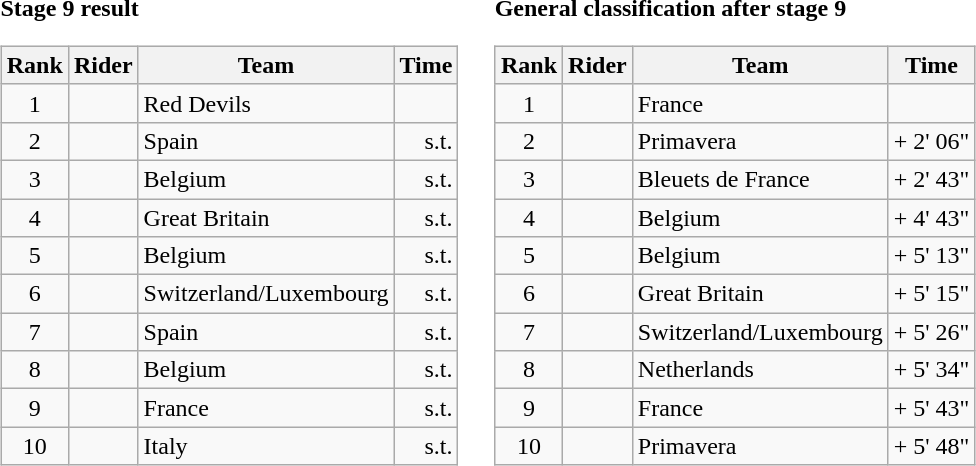<table>
<tr>
<td><strong>Stage 9 result</strong><br><table class="wikitable">
<tr>
<th scope="col">Rank</th>
<th scope="col">Rider</th>
<th scope="col">Team</th>
<th scope="col">Time</th>
</tr>
<tr>
<td style="text-align:center;">1</td>
<td></td>
<td>Red Devils</td>
<td style="text-align:right;"></td>
</tr>
<tr>
<td style="text-align:center;">2</td>
<td></td>
<td>Spain</td>
<td style="text-align:right;">s.t.</td>
</tr>
<tr>
<td style="text-align:center;">3</td>
<td></td>
<td>Belgium</td>
<td style="text-align:right;">s.t.</td>
</tr>
<tr>
<td style="text-align:center;">4</td>
<td></td>
<td>Great Britain</td>
<td style="text-align:right;">s.t.</td>
</tr>
<tr>
<td style="text-align:center;">5</td>
<td></td>
<td>Belgium</td>
<td style="text-align:right;">s.t.</td>
</tr>
<tr>
<td style="text-align:center;">6</td>
<td></td>
<td>Switzerland/Luxembourg</td>
<td style="text-align:right;">s.t.</td>
</tr>
<tr>
<td style="text-align:center;">7</td>
<td></td>
<td>Spain</td>
<td style="text-align:right;">s.t.</td>
</tr>
<tr>
<td style="text-align:center;">8</td>
<td></td>
<td>Belgium</td>
<td style="text-align:right;">s.t.</td>
</tr>
<tr>
<td style="text-align:center;">9</td>
<td></td>
<td>France</td>
<td style="text-align:right;">s.t.</td>
</tr>
<tr>
<td style="text-align:center;">10</td>
<td></td>
<td>Italy</td>
<td style="text-align:right;">s.t.</td>
</tr>
</table>
</td>
<td></td>
<td><strong>General classification after stage 9</strong><br><table class="wikitable">
<tr>
<th scope="col">Rank</th>
<th scope="col">Rider</th>
<th scope="col">Team</th>
<th scope="col">Time</th>
</tr>
<tr>
<td style="text-align:center;">1</td>
<td></td>
<td>France</td>
<td style="text-align:right;"></td>
</tr>
<tr>
<td style="text-align:center;">2</td>
<td></td>
<td>Primavera</td>
<td style="text-align:right;">+ 2' 06"</td>
</tr>
<tr>
<td style="text-align:center;">3</td>
<td></td>
<td>Bleuets de France</td>
<td style="text-align:right;">+ 2' 43"</td>
</tr>
<tr>
<td style="text-align:center;">4</td>
<td></td>
<td>Belgium</td>
<td style="text-align:right;">+ 4' 43"</td>
</tr>
<tr>
<td style="text-align:center;">5</td>
<td></td>
<td>Belgium</td>
<td style="text-align:right;">+ 5' 13"</td>
</tr>
<tr>
<td style="text-align:center;">6</td>
<td></td>
<td>Great Britain</td>
<td style="text-align:right;">+ 5' 15"</td>
</tr>
<tr>
<td style="text-align:center;">7</td>
<td></td>
<td>Switzerland/Luxembourg</td>
<td style="text-align:right;">+ 5' 26"</td>
</tr>
<tr>
<td style="text-align:center;">8</td>
<td></td>
<td>Netherlands</td>
<td style="text-align:right;">+ 5' 34"</td>
</tr>
<tr>
<td style="text-align:center;">9</td>
<td></td>
<td>France</td>
<td style="text-align:right;">+ 5' 43"</td>
</tr>
<tr>
<td style="text-align:center;">10</td>
<td></td>
<td>Primavera</td>
<td style="text-align:right;">+ 5' 48"</td>
</tr>
</table>
</td>
</tr>
</table>
